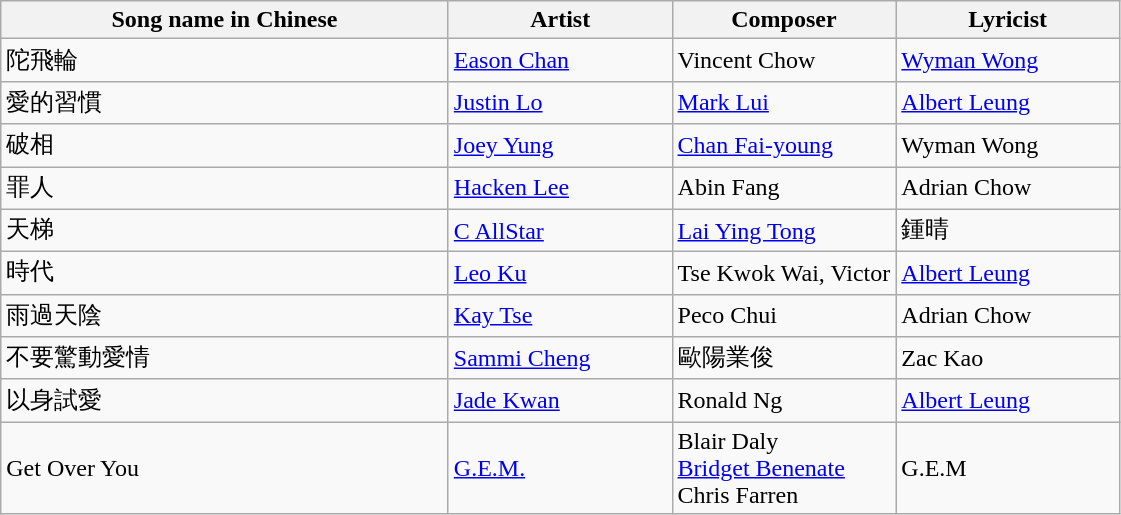<table class="wikitable">
<tr>
<th width=40%>Song name in Chinese</th>
<th width=20%>Artist</th>
<th width=20%>Composer</th>
<th width=20%>Lyricist</th>
</tr>
<tr>
<td>陀飛輪</td>
<td><a href='#'>Eason Chan</a></td>
<td>Vincent Chow</td>
<td><a href='#'>Wyman Wong</a></td>
</tr>
<tr>
<td>愛的習慣</td>
<td><a href='#'>Justin Lo</a></td>
<td><a href='#'>Mark Lui</a></td>
<td><a href='#'>Albert Leung</a></td>
</tr>
<tr>
<td>破相</td>
<td><a href='#'>Joey Yung</a></td>
<td><a href='#'>Chan Fai-young</a></td>
<td>Wyman Wong</td>
</tr>
<tr>
<td>罪人</td>
<td><a href='#'>Hacken Lee</a></td>
<td>Abin Fang</td>
<td>Adrian Chow</td>
</tr>
<tr>
<td>天梯</td>
<td><a href='#'>C AllStar</a></td>
<td><a href='#'>Lai Ying Tong</a></td>
<td>鍾晴</td>
</tr>
<tr>
<td>時代</td>
<td><a href='#'>Leo Ku</a></td>
<td>Tse Kwok Wai, Victor</td>
<td><a href='#'>Albert Leung</a></td>
</tr>
<tr>
<td>雨過天陰</td>
<td><a href='#'>Kay Tse</a></td>
<td>Peco Chui</td>
<td>Adrian Chow</td>
</tr>
<tr>
<td>不要驚動愛情</td>
<td><a href='#'>Sammi Cheng</a></td>
<td>歐陽業俊</td>
<td>Zac Kao</td>
</tr>
<tr>
<td>以身試愛</td>
<td><a href='#'>Jade Kwan</a></td>
<td>Ronald Ng</td>
<td><a href='#'>Albert Leung</a></td>
</tr>
<tr>
<td>Get Over You</td>
<td><a href='#'>G.E.M.</a></td>
<td>Blair Daly<br><a href='#'>Bridget Benenate</a><br>Chris Farren</td>
<td>G.E.M</td>
</tr>
</table>
